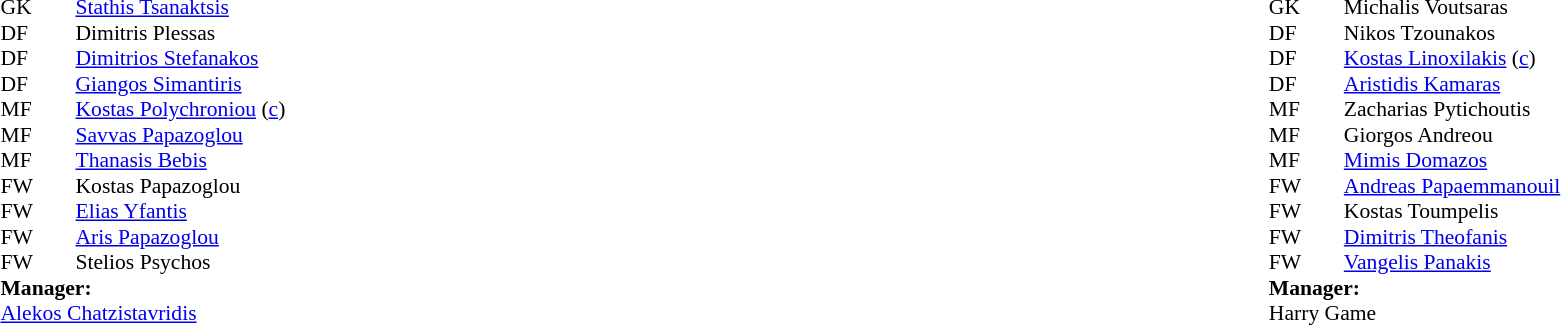<table width="100%">
<tr>
<td valign="top" width="50%"><br><table style="font-size: 90%" cellspacing="0" cellpadding="0">
<tr>
<th width="25"></th>
<th width="25"></th>
</tr>
<tr>
<td>GK</td>
<td></td>
<td> <a href='#'>Stathis Tsanaktsis</a></td>
</tr>
<tr>
<td>DF</td>
<td></td>
<td> Dimitris Plessas</td>
</tr>
<tr>
<td>DF</td>
<td></td>
<td> <a href='#'>Dimitrios Stefanakos</a></td>
</tr>
<tr>
<td>DF</td>
<td></td>
<td> <a href='#'>Giangos Simantiris</a></td>
</tr>
<tr>
<td>MF</td>
<td></td>
<td> <a href='#'>Kostas Polychroniou</a> (<a href='#'>c</a>)</td>
</tr>
<tr>
<td>MF</td>
<td></td>
<td> <a href='#'>Savvas Papazoglou</a></td>
<td></td>
</tr>
<tr>
<td>MF</td>
<td></td>
<td> <a href='#'>Thanasis Bebis</a></td>
</tr>
<tr>
<td>FW</td>
<td></td>
<td> Kostas Papazoglou</td>
</tr>
<tr>
<td>FW</td>
<td></td>
<td> <a href='#'>Elias Yfantis</a></td>
</tr>
<tr>
<td>FW</td>
<td></td>
<td> <a href='#'>Aris Papazoglou</a></td>
<td></td>
</tr>
<tr>
<td>FW</td>
<td></td>
<td> Stelios Psychos</td>
</tr>
<tr>
<td colspan=4><strong>Manager:</strong></td>
</tr>
<tr>
<td colspan="4"> <a href='#'>Alekos Chatzistavridis</a></td>
</tr>
</table>
</td>
<td valign="top" width="50%"><br><table style="font-size: 90%" cellspacing="0" cellpadding="0" align="center">
<tr>
<th width="25"></th>
<th width="25"></th>
</tr>
<tr>
<td>GK</td>
<td></td>
<td> Michalis Voutsaras</td>
</tr>
<tr>
<td>DF</td>
<td></td>
<td> Nikos Tzounakos</td>
</tr>
<tr>
<td>DF</td>
<td></td>
<td> <a href='#'>Kostas Linoxilakis</a> (<a href='#'>c</a>)</td>
</tr>
<tr>
<td>DF</td>
<td></td>
<td> <a href='#'>Aristidis Kamaras</a></td>
</tr>
<tr>
<td>MF</td>
<td></td>
<td> Zacharias Pytichoutis</td>
</tr>
<tr>
<td>MF</td>
<td></td>
<td> Giorgos Andreou</td>
</tr>
<tr>
<td>MF</td>
<td></td>
<td> <a href='#'>Mimis Domazos</a></td>
</tr>
<tr>
<td>FW</td>
<td></td>
<td> <a href='#'>Andreas Papaemmanouil</a></td>
<td> </td>
</tr>
<tr>
<td>FW</td>
<td></td>
<td> Kostas Toumpelis</td>
</tr>
<tr>
<td>FW</td>
<td></td>
<td> <a href='#'>Dimitris Theofanis</a></td>
</tr>
<tr>
<td>FW</td>
<td></td>
<td> <a href='#'>Vangelis Panakis</a></td>
</tr>
<tr>
<td colspan=4><strong>Manager:</strong></td>
</tr>
<tr>
<td colspan="4"> Harry Game</td>
</tr>
</table>
</td>
</tr>
</table>
